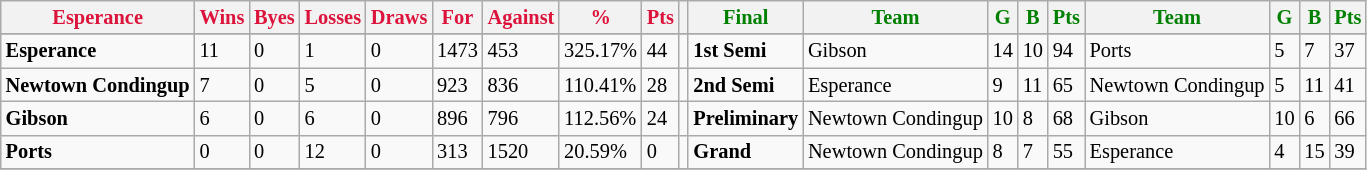<table style="font-size: 85%; text-align: left;" class="wikitable">
<tr>
<th style="color:crimson">Esperance</th>
<th style="color:crimson">Wins</th>
<th style="color:crimson">Byes</th>
<th style="color:crimson">Losses</th>
<th style="color:crimson">Draws</th>
<th style="color:crimson">For</th>
<th style="color:crimson">Against</th>
<th style="color:crimson">%</th>
<th style="color:crimson">Pts</th>
<th></th>
<th style="color:green">Final</th>
<th style="color:green">Team</th>
<th style="color:green">G</th>
<th style="color:green">B</th>
<th style="color:green">Pts</th>
<th style="color:green">Team</th>
<th style="color:green">G</th>
<th style="color:green">B</th>
<th style="color:green">Pts</th>
</tr>
<tr>
</tr>
<tr>
</tr>
<tr>
<td><strong>	Esperance	</strong></td>
<td>11</td>
<td>0</td>
<td>1</td>
<td>0</td>
<td>1473</td>
<td>453</td>
<td>325.17%</td>
<td>44</td>
<td></td>
<td><strong>1st Semi</strong></td>
<td>Gibson</td>
<td>14</td>
<td>10</td>
<td>94</td>
<td>Ports</td>
<td>5</td>
<td>7</td>
<td>37</td>
</tr>
<tr>
<td><strong>	Newtown Condingup	</strong></td>
<td>7</td>
<td>0</td>
<td>5</td>
<td>0</td>
<td>923</td>
<td>836</td>
<td>110.41%</td>
<td>28</td>
<td></td>
<td><strong>2nd Semi</strong></td>
<td>Esperance</td>
<td>9</td>
<td>11</td>
<td>65</td>
<td>Newtown Condingup</td>
<td>5</td>
<td>11</td>
<td>41</td>
</tr>
<tr>
<td><strong>	Gibson	</strong></td>
<td>6</td>
<td>0</td>
<td>6</td>
<td>0</td>
<td>896</td>
<td>796</td>
<td>112.56%</td>
<td>24</td>
<td></td>
<td><strong>Preliminary</strong></td>
<td>Newtown Condingup</td>
<td>10</td>
<td>8</td>
<td>68</td>
<td>Gibson</td>
<td>10</td>
<td>6</td>
<td>66</td>
</tr>
<tr>
<td><strong>	Ports	</strong></td>
<td>0</td>
<td>0</td>
<td>12</td>
<td>0</td>
<td>313</td>
<td>1520</td>
<td>20.59%</td>
<td>0</td>
<td></td>
<td><strong>Grand</strong></td>
<td>Newtown Condingup</td>
<td>8</td>
<td>7</td>
<td>55</td>
<td>Esperance</td>
<td>4</td>
<td>15</td>
<td>39</td>
</tr>
<tr>
</tr>
</table>
